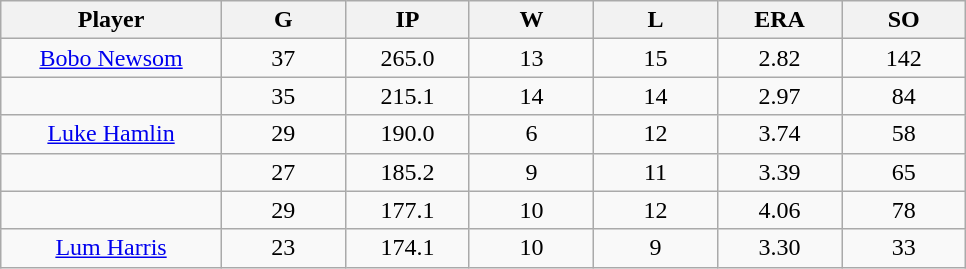<table class="wikitable sortable">
<tr>
<th bgcolor="#DDDDFF" width="16%">Player</th>
<th bgcolor="#DDDDFF" width="9%">G</th>
<th bgcolor="#DDDDFF" width="9%">IP</th>
<th bgcolor="#DDDDFF" width="9%">W</th>
<th bgcolor="#DDDDFF" width="9%">L</th>
<th bgcolor="#DDDDFF" width="9%">ERA</th>
<th bgcolor="#DDDDFF" width="9%">SO</th>
</tr>
<tr align="center">
<td><a href='#'>Bobo Newsom</a></td>
<td>37</td>
<td>265.0</td>
<td>13</td>
<td>15</td>
<td>2.82</td>
<td>142</td>
</tr>
<tr align=center>
<td></td>
<td>35</td>
<td>215.1</td>
<td>14</td>
<td>14</td>
<td>2.97</td>
<td>84</td>
</tr>
<tr align="center">
<td><a href='#'>Luke Hamlin</a></td>
<td>29</td>
<td>190.0</td>
<td>6</td>
<td>12</td>
<td>3.74</td>
<td>58</td>
</tr>
<tr align=center>
<td></td>
<td>27</td>
<td>185.2</td>
<td>9</td>
<td>11</td>
<td>3.39</td>
<td>65</td>
</tr>
<tr align="center">
<td></td>
<td>29</td>
<td>177.1</td>
<td>10</td>
<td>12</td>
<td>4.06</td>
<td>78</td>
</tr>
<tr align="center">
<td><a href='#'>Lum Harris</a></td>
<td>23</td>
<td>174.1</td>
<td>10</td>
<td>9</td>
<td>3.30</td>
<td>33</td>
</tr>
</table>
